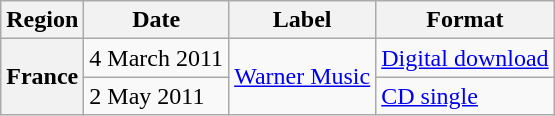<table class="wikitable plainrowheaders">
<tr>
<th scope="col">Region</th>
<th scope="col">Date</th>
<th scope="col">Label</th>
<th scope="col">Format</th>
</tr>
<tr>
<th scope="row" rowspan="2">France</th>
<td>4 March 2011</td>
<td rowspan="2"><a href='#'>Warner Music</a></td>
<td><a href='#'>Digital download</a></td>
</tr>
<tr>
<td>2 May 2011</td>
<td><a href='#'>CD single</a></td>
</tr>
</table>
